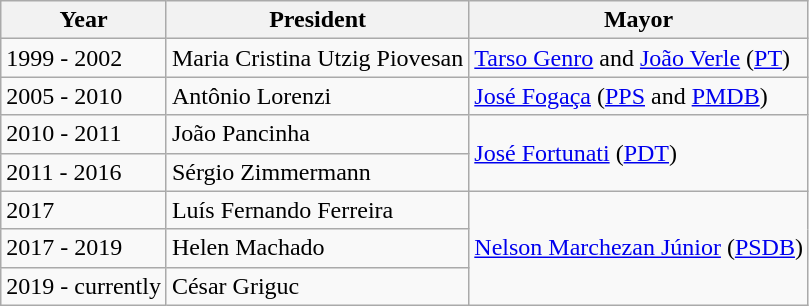<table class="wikitable">
<tr>
<th>Year</th>
<th>President</th>
<th>Mayor</th>
</tr>
<tr>
<td>1999 - 2002</td>
<td>Maria Cristina Utzig Piovesan</td>
<td><a href='#'>Tarso Genro</a> and <a href='#'>João Verle</a> (<a href='#'>PT</a>)</td>
</tr>
<tr>
<td>2005 - 2010</td>
<td>Antônio Lorenzi</td>
<td><a href='#'>José Fogaça</a> (<a href='#'>PPS</a> and <a href='#'>PMDB</a>)</td>
</tr>
<tr>
<td>2010 - 2011</td>
<td>João Pancinha</td>
<td rowspan="2"><a href='#'>José Fortunati</a> (<a href='#'>PDT</a>)</td>
</tr>
<tr>
<td>2011 - 2016</td>
<td>Sérgio Zimmermann</td>
</tr>
<tr>
<td>2017</td>
<td>Luís Fernando Ferreira</td>
<td rowspan="3"><a href='#'>Nelson Marchezan Júnior</a> (<a href='#'>PSDB</a>)</td>
</tr>
<tr>
<td>2017 - 2019</td>
<td>Helen Machado</td>
</tr>
<tr>
<td>2019 - currently</td>
<td>César Griguc</td>
</tr>
</table>
